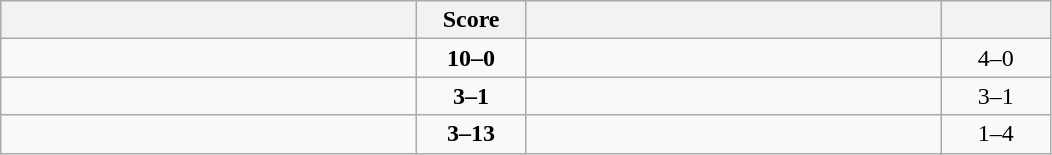<table class="wikitable" style="text-align: center; ">
<tr>
<th align="right" width="270"></th>
<th width="65">Score</th>
<th align="left" width="270"></th>
<th width="65"></th>
</tr>
<tr>
<td align="left"><strong></strong></td>
<td><strong>10–0</strong></td>
<td align="left"></td>
<td>4–0 <strong></strong></td>
</tr>
<tr>
<td align="left"><strong></strong></td>
<td><strong>3–1</strong></td>
<td align="left"></td>
<td>3–1 <strong></strong></td>
</tr>
<tr>
<td align="left"></td>
<td><strong>3–13</strong></td>
<td align="left"><strong></strong></td>
<td>1–4 <strong></strong></td>
</tr>
</table>
